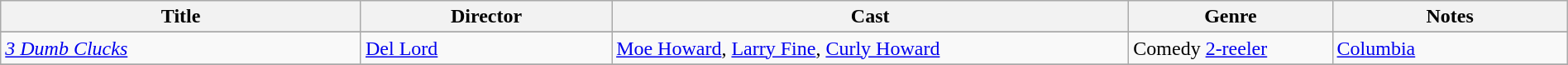<table class="wikitable" style="width:100%;">
<tr>
<th style="width:23%;">Title</th>
<th style="width:16%;">Director</th>
<th style="width:33%;">Cast</th>
<th style="width:13%;">Genre</th>
<th style="width:15%;">Notes</th>
</tr>
<tr>
</tr>
<tr>
<td><em><a href='#'>3 Dumb Clucks</a></em></td>
<td><a href='#'>Del Lord</a></td>
<td><a href='#'>Moe Howard</a>, <a href='#'>Larry Fine</a>, <a href='#'>Curly Howard</a></td>
<td>Comedy <a href='#'>2-reeler</a></td>
<td><a href='#'>Columbia</a></td>
</tr>
<tr>
</tr>
</table>
